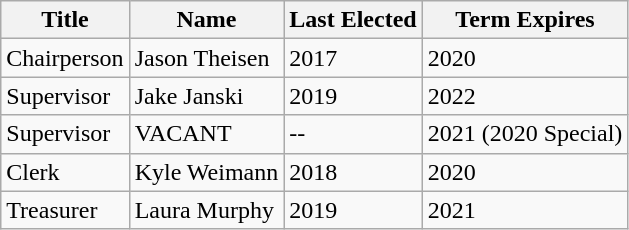<table class="wikitable">
<tr>
<th>Title</th>
<th>Name</th>
<th>Last Elected</th>
<th>Term Expires</th>
</tr>
<tr>
<td>Chairperson</td>
<td>Jason Theisen</td>
<td>2017</td>
<td>2020</td>
</tr>
<tr>
<td>Supervisor</td>
<td>Jake Janski</td>
<td>2019</td>
<td>2022</td>
</tr>
<tr>
<td>Supervisor</td>
<td>VACANT</td>
<td>--</td>
<td>2021 (2020 Special)</td>
</tr>
<tr>
<td>Clerk</td>
<td>Kyle Weimann</td>
<td>2018</td>
<td>2020</td>
</tr>
<tr>
<td>Treasurer</td>
<td>Laura Murphy</td>
<td>2019</td>
<td>2021</td>
</tr>
</table>
